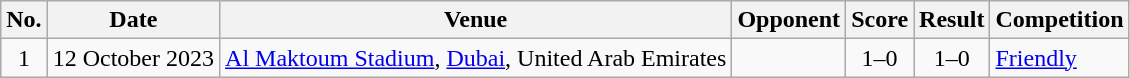<table class="wikitable sortable">
<tr>
<th scope="col">No.</th>
<th scope="col">Date</th>
<th scope="col">Venue</th>
<th scope="col">Opponent</th>
<th scope="col">Score</th>
<th scope="col">Result</th>
<th scope="col">Competition</th>
</tr>
<tr>
<td align=center>1</td>
<td>12 October 2023</td>
<td><a href='#'>Al Maktoum Stadium</a>, <a href='#'>Dubai</a>, United Arab Emirates</td>
<td></td>
<td align=center>1–0</td>
<td align=center>1–0</td>
<td><a href='#'>Friendly</a></td>
</tr>
</table>
